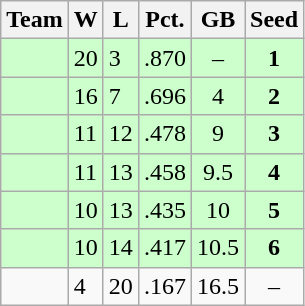<table class=wikitable>
<tr>
<th>Team</th>
<th>W</th>
<th>L</th>
<th>Pct.</th>
<th>GB</th>
<th>Seed</th>
</tr>
<tr bgcolor=#ccffcc>
<td></td>
<td>20</td>
<td>3</td>
<td>.870</td>
<td style="text-align:center;">–</td>
<td style="text-align:center;"><strong>1</strong></td>
</tr>
<tr bgcolor=#ccffcc>
<td></td>
<td>16</td>
<td>7</td>
<td>.696</td>
<td style="text-align:center;">4</td>
<td style="text-align:center;"><strong>2</strong></td>
</tr>
<tr bgcolor=#ccffcc>
<td></td>
<td>11</td>
<td>12</td>
<td>.478</td>
<td style="text-align:center;">9</td>
<td style="text-align:center;"><strong>3</strong></td>
</tr>
<tr bgcolor=#ccffcc>
<td></td>
<td>11</td>
<td>13</td>
<td>.458</td>
<td style="text-align:center;">9.5</td>
<td style="text-align:center;"><strong>4</strong></td>
</tr>
<tr bgcolor=#ccffcc>
<td></td>
<td>10</td>
<td>13</td>
<td>.435</td>
<td style="text-align:center;">10</td>
<td style="text-align:center;"><strong>5</strong></td>
</tr>
<tr bgcolor=#ccffcc>
<td></td>
<td>10</td>
<td>14</td>
<td>.417</td>
<td style="text-align:center;">10.5</td>
<td style="text-align:center;"><strong>6</strong></td>
</tr>
<tr>
<td></td>
<td>4</td>
<td>20</td>
<td>.167</td>
<td style="text-align:center;">16.5</td>
<td style="text-align:center;">–</td>
</tr>
</table>
